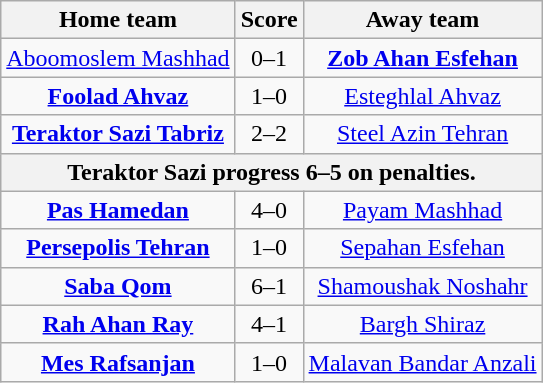<table class="wikitable" style="text-align: center">
<tr>
<th>Home team</th>
<th>Score</th>
<th>Away team</th>
</tr>
<tr>
<td><a href='#'>Aboomoslem Mashhad</a></td>
<td>0–1</td>
<td><strong><a href='#'>Zob Ahan Esfehan</a></strong></td>
</tr>
<tr>
<td><strong><a href='#'>Foolad Ahvaz</a></strong></td>
<td>1–0</td>
<td><a href='#'>Esteghlal Ahvaz</a></td>
</tr>
<tr>
<td><strong><a href='#'>Teraktor Sazi Tabriz</a></strong></td>
<td>2–2</td>
<td><a href='#'>Steel Azin Tehran</a></td>
</tr>
<tr>
<th colspan=4>Teraktor Sazi progress 6–5 on penalties.</th>
</tr>
<tr>
<td><strong><a href='#'>Pas Hamedan</a></strong></td>
<td>4–0</td>
<td><a href='#'>Payam Mashhad</a></td>
</tr>
<tr>
<td><strong><a href='#'>Persepolis Tehran</a></strong></td>
<td>1–0</td>
<td><a href='#'>Sepahan Esfehan</a></td>
</tr>
<tr>
<td><strong><a href='#'>Saba Qom</a></strong></td>
<td>6–1</td>
<td><a href='#'>Shamoushak Noshahr</a></td>
</tr>
<tr>
<td><strong><a href='#'>Rah Ahan Ray</a></strong></td>
<td>4–1</td>
<td><a href='#'>Bargh Shiraz</a></td>
</tr>
<tr>
<td><strong><a href='#'>Mes Rafsanjan</a></strong></td>
<td>1–0</td>
<td><a href='#'>Malavan Bandar Anzali</a></td>
</tr>
</table>
